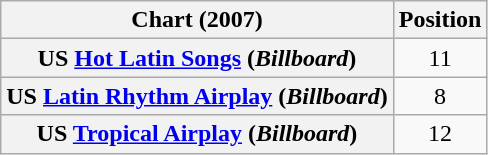<table class="wikitable plainrowheaders" style="text-align:center">
<tr>
<th scope="col">Chart (2007)</th>
<th scope="col">Position</th>
</tr>
<tr>
<th scope="row">US <a href='#'>Hot Latin Songs</a> (<em>Billboard</em>)</th>
<td>11</td>
</tr>
<tr>
<th scope="row">US <a href='#'>Latin Rhythm Airplay</a> (<em>Billboard</em>)</th>
<td>8</td>
</tr>
<tr>
<th scope="row">US <a href='#'>Tropical Airplay</a> (<em>Billboard</em>)</th>
<td>12</td>
</tr>
</table>
